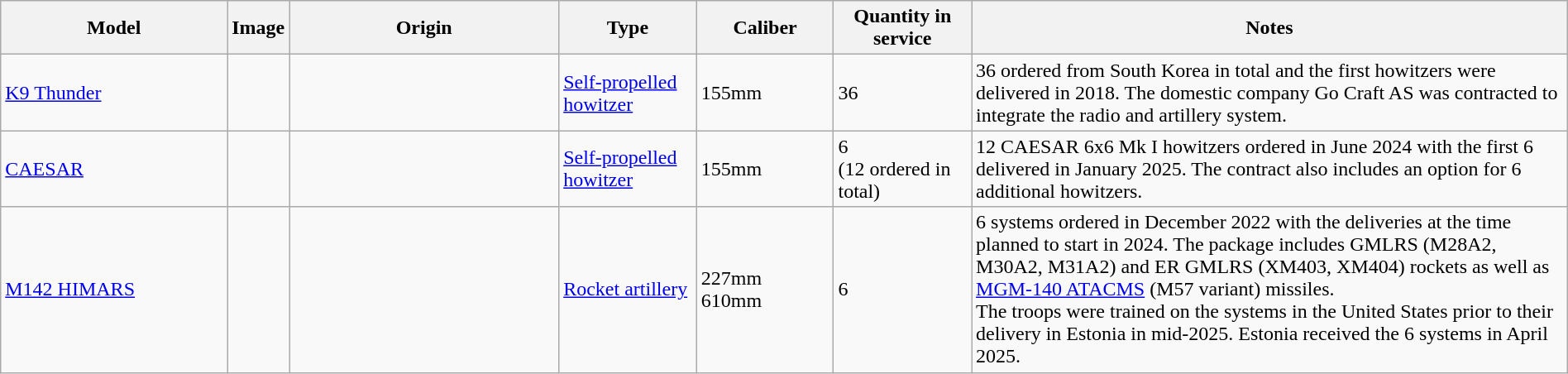<table class="wikitable" style="width:100%;">
<tr>
<th style="width:15%;">Model</th>
<th style="width:0%;">Image</th>
<th style="width:18%;">Origin</th>
<th style="width:9%;">Type</th>
<th style="width:9%;">Caliber</th>
<th style="width:9%;">Quantity in service</th>
<th style="width:40%;">Notes</th>
</tr>
<tr>
<td><a href='#'>K9 Thunder</a></td>
<td></td>
<td></td>
<td><a href='#'>Self-propelled howitzer</a></td>
<td>155mm</td>
<td>36</td>
<td>36 ordered from South Korea in total and the first howitzers were delivered in 2018. The domestic company Go Craft AS was contracted to integrate the radio and artillery system.</td>
</tr>
<tr>
<td><a href='#'>CAESAR</a></td>
<td></td>
<td></td>
<td><a href='#'>Self-propelled howitzer</a></td>
<td>155mm</td>
<td>6<br>(12 ordered in total)</td>
<td>12 CAESAR 6x6 Mk I howitzers ordered in June 2024 with the first 6 delivered in January 2025. The contract also includes an option for 6 additional howitzers.</td>
</tr>
<tr>
<td><a href='#'>M142 HIMARS</a></td>
<td></td>
<td></td>
<td><a href='#'>Rocket artillery</a></td>
<td>227mm<br>610mm</td>
<td>6</td>
<td>6 systems ordered in December 2022 with the deliveries at the time planned to start in 2024. The package includes GMLRS (M28A2, M30A2, M31A2) and ER GMLRS (XM403, XM404) rockets as well as <a href='#'>MGM-140 ATACMS</a> (M57 variant) missiles.<br>The troops were trained on the systems in the United States prior to their delivery in Estonia in mid-2025. Estonia received the 6 systems in April 2025.</td>
</tr>
</table>
